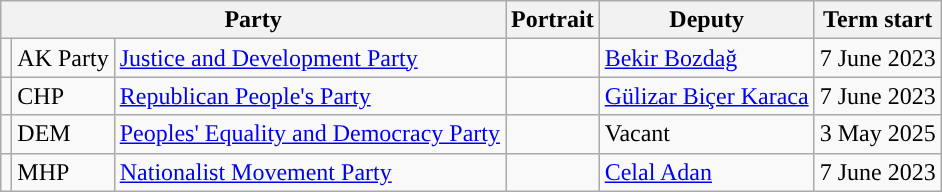<table class="wikitable">
<tr>
<th colspan="3">Party</th>
<th>Portrait</th>
<th>Deputy</th>
<th>Term start</th>
</tr>
<tr>
<td style="background: "></td>
<td>AK Party</td>
<td><a href='#'>Justice and Development Party</a></td>
<td></td>
<td><a href='#'>Bekir Bozdağ</a></td>
<td>7 June 2023</td>
</tr>
<tr>
<td style="background: "></td>
<td>CHP</td>
<td><a href='#'>Republican People's Party</a></td>
<td></td>
<td><a href='#'>Gülizar Biçer Karaca</a></td>
<td>7 June 2023</td>
</tr>
<tr>
<td style="background: "></td>
<td>DEM</td>
<td><a href='#'>Peoples' Equality and Democracy Party</a></td>
<td></td>
<td>Vacant</td>
<td>3 May 2025</td>
</tr>
<tr>
<td style="background: "></td>
<td>MHP</td>
<td><a href='#'>Nationalist Movement Party</a></td>
<td></td>
<td><a href='#'>Celal Adan</a></td>
<td>7 June 2023</td>
</tr>
</table>
